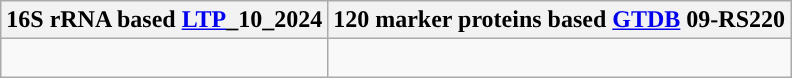<table class="wikitable">
<tr>
<th colspan=1>16S rRNA based <a href='#'>LTP</a>_10_2024</th>
<th colspan=1>120 marker proteins based <a href='#'>GTDB</a> 09-RS220</th>
</tr>
<tr>
<td style="vertical-align:top"><br></td>
<td><br></td>
</tr>
</table>
